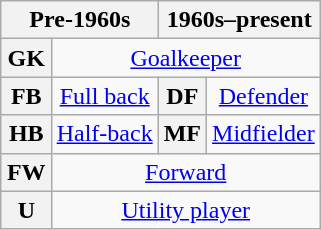<table class="wikitable plainrowheaders" style="text-align:center;margin-left:1em;float:right">
<tr>
<th colspan=2 scope=col>Pre-1960s</th>
<th colspan=2 scope=col>1960s–present</th>
</tr>
<tr>
<th>GK</th>
<td colspan=3><a href='#'>Goalkeeper</a></td>
</tr>
<tr>
<th>FB</th>
<td><a href='#'>Full back</a></td>
<th>DF</th>
<td><a href='#'>Defender</a></td>
</tr>
<tr>
<th>HB</th>
<td><a href='#'>Half-back</a></td>
<th>MF</th>
<td><a href='#'>Midfielder</a></td>
</tr>
<tr>
<th>FW</th>
<td colspan=3><a href='#'>Forward</a></td>
</tr>
<tr>
<th>U</th>
<td colspan=3><a href='#'>Utility player</a></td>
</tr>
</table>
